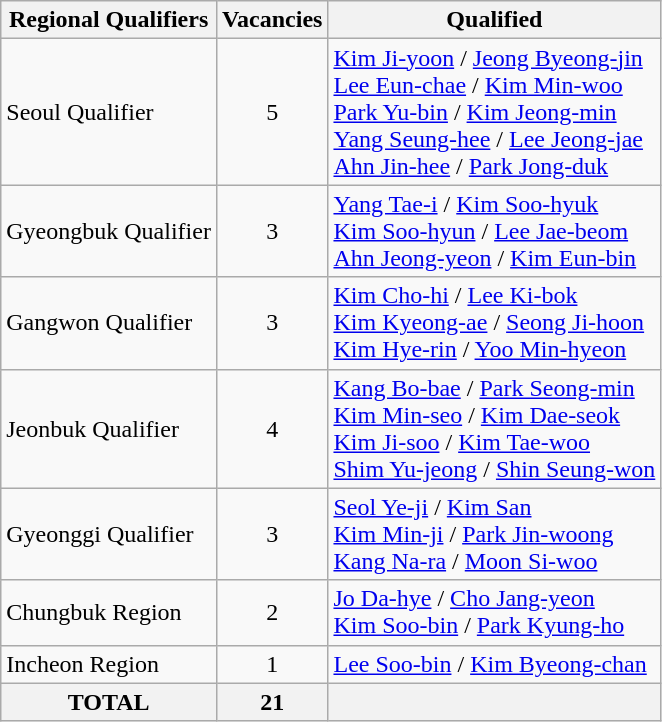<table class="wikitable" border="1">
<tr>
<th scope="col">Regional Qualifiers</th>
<th scope="col">Vacancies</th>
<th scope="col">Qualified</th>
</tr>
<tr>
<td> Seoul Qualifier</td>
<td align=center>5</td>
<td><a href='#'>Kim Ji-yoon</a> / <a href='#'>Jeong Byeong-jin</a> <br> <a href='#'>Lee Eun-chae</a> / <a href='#'>Kim Min-woo</a> <br> <a href='#'>Park Yu-bin</a> / <a href='#'>Kim Jeong-min</a> <br> <a href='#'>Yang Seung-hee</a> / <a href='#'>Lee Jeong-jae</a> <br> <a href='#'>Ahn Jin-hee</a> / <a href='#'>Park Jong-duk</a></td>
</tr>
<tr>
<td> Gyeongbuk Qualifier</td>
<td align=center>3</td>
<td><a href='#'>Yang Tae-i</a> / <a href='#'>Kim Soo-hyuk</a> <br> <a href='#'>Kim Soo-hyun</a> / <a href='#'>Lee Jae-beom</a> <br> <a href='#'>Ahn Jeong-yeon</a> / <a href='#'>Kim Eun-bin</a></td>
</tr>
<tr>
<td> Gangwon Qualifier</td>
<td align=center>3</td>
<td><a href='#'>Kim Cho-hi</a> / <a href='#'>Lee Ki-bok</a> <br> <a href='#'>Kim Kyeong-ae</a> / <a href='#'>Seong Ji-hoon</a> <br> <a href='#'>Kim Hye-rin</a> / <a href='#'>Yoo Min-hyeon</a></td>
</tr>
<tr>
<td> Jeonbuk Qualifier</td>
<td align=center>4</td>
<td><a href='#'>Kang Bo-bae</a> / <a href='#'>Park Seong-min</a> <br> <a href='#'>Kim Min-seo</a> / <a href='#'>Kim Dae-seok</a> <br> <a href='#'>Kim Ji-soo</a> / <a href='#'>Kim Tae-woo</a> <br> <a href='#'>Shim Yu-jeong</a> / <a href='#'>Shin Seung-won</a></td>
</tr>
<tr>
<td> Gyeonggi Qualifier</td>
<td align=center>3</td>
<td><a href='#'>Seol Ye-ji</a> / <a href='#'>Kim San</a> <br> <a href='#'>Kim Min-ji</a> / <a href='#'>Park Jin-woong</a> <br> <a href='#'>Kang Na-ra</a> / <a href='#'>Moon Si-woo</a></td>
</tr>
<tr>
<td> Chungbuk Region</td>
<td align=center>2</td>
<td><a href='#'>Jo Da-hye</a> / <a href='#'>Cho Jang-yeon</a> <br> <a href='#'>Kim Soo-bin</a> / <a href='#'>Park Kyung-ho</a></td>
</tr>
<tr>
<td> Incheon Region</td>
<td align=center>1</td>
<td><a href='#'>Lee Soo-bin</a> / <a href='#'>Kim Byeong-chan</a></td>
</tr>
<tr>
<th>TOTAL</th>
<th>21</th>
<th></th>
</tr>
</table>
